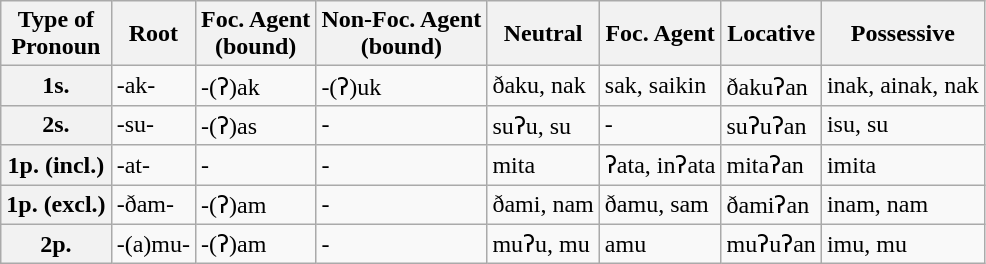<table class="wikitable">
<tr>
<th>Type of<br> Pronoun</th>
<th c=rt>Root</th>
<th c=01>Foc. Agent<br>(bound)</th>
<th c=02>Non-Foc. Agent<br>(bound)</th>
<th c=03>Neutral</th>
<th c=04>Foc. Agent</th>
<th c=05>Locative</th>
<th c=06>Possessive</th>
</tr>
<tr>
<th>1s.</th>
<td c=rt>-ak-</td>
<td c=01>-(ʔ)ak</td>
<td c=02>-(ʔ)uk</td>
<td c=03>ðaku, nak</td>
<td c=04>sak, saikin</td>
<td c=05>ðakuʔan</td>
<td c=06>inak, ainak, nak</td>
</tr>
<tr>
<th>2s.</th>
<td c=rt>-su-</td>
<td c=01>-(ʔ)as</td>
<td c=02>-</td>
<td c=03>suʔu, su</td>
<td c=04>-</td>
<td c=05>suʔuʔan</td>
<td c=06>isu, su</td>
</tr>
<tr>
<th>1p. (incl.)</th>
<td c=rt>-at-</td>
<td c=01>-</td>
<td c=02>-</td>
<td c=03>mita</td>
<td c=04>ʔata, inʔata</td>
<td c=05>mitaʔan</td>
<td c=06>imita</td>
</tr>
<tr>
<th>1p. (excl.)</th>
<td c=rt>-ðam-</td>
<td c=01>-(ʔ)am</td>
<td c=02>-</td>
<td c=03>ðami, nam</td>
<td c=04>ðamu, sam</td>
<td c=05>ðamiʔan</td>
<td c=06>inam, nam</td>
</tr>
<tr>
<th>2p.</th>
<td c=rt>-(a)mu-</td>
<td c=01>-(ʔ)am</td>
<td c=02>-</td>
<td c=03>muʔu, mu</td>
<td c=04>amu</td>
<td c=05>muʔuʔan</td>
<td c=06>imu, mu</td>
</tr>
</table>
